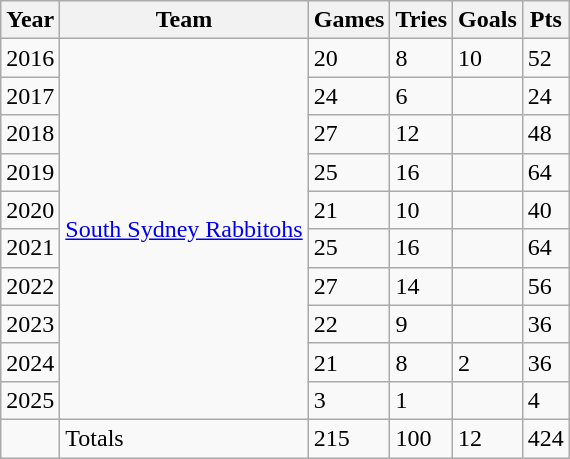<table class="wikitable">
<tr>
<th>Year</th>
<th>Team</th>
<th>Games</th>
<th>Tries</th>
<th>Goals</th>
<th>Pts</th>
</tr>
<tr>
<td>2016</td>
<td rowspan="10">  <a href='#'>South Sydney Rabbitohs</a></td>
<td>20</td>
<td>8</td>
<td>10</td>
<td>52</td>
</tr>
<tr>
<td>2017</td>
<td>24</td>
<td>6</td>
<td></td>
<td>24</td>
</tr>
<tr>
<td>2018</td>
<td>27</td>
<td>12</td>
<td></td>
<td>48</td>
</tr>
<tr>
<td>2019</td>
<td>25</td>
<td>16</td>
<td></td>
<td>64</td>
</tr>
<tr>
<td>2020</td>
<td>21</td>
<td>10</td>
<td></td>
<td>40</td>
</tr>
<tr>
<td>2021</td>
<td>25</td>
<td>16</td>
<td></td>
<td>64</td>
</tr>
<tr>
<td>2022</td>
<td>27</td>
<td>14</td>
<td></td>
<td>56</td>
</tr>
<tr>
<td>2023</td>
<td>22</td>
<td>9</td>
<td></td>
<td>36</td>
</tr>
<tr>
<td>2024</td>
<td>21</td>
<td>8</td>
<td>2</td>
<td>36</td>
</tr>
<tr>
<td>2025</td>
<td>3</td>
<td>1</td>
<td></td>
<td>4</td>
</tr>
<tr>
<td></td>
<td>Totals</td>
<td>215</td>
<td>100</td>
<td>12</td>
<td>424</td>
</tr>
</table>
